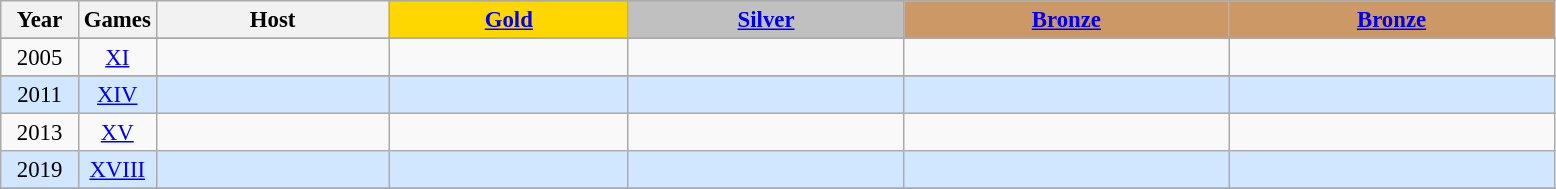<table class="wikitable" style="text-align: center; font-size:95%;">
<tr>
<th rowspan="2" style="width:5%;">Year</th>
<th rowspan="2" style="width:5%;">Games</th>
<th rowspan="2" style="width:15%;">Host</th>
</tr>
<tr>
<th style="background-color: gold"><a href='#'>Gold</a></th>
<th style="background-color: silver"><a href='#'>Silver</a></th>
<th style="background-color: #CC9966"><a href='#'>Bronze</a></th>
<th style="background-color: #CC9966"><a href='#'>Bronze</a></th>
</tr>
<tr>
</tr>
<tr>
<td>2005</td>
<td align=center><a href='#'>XI</a></td>
<td align="left"></td>
<td align="left"></td>
<td align="left"></td>
<td align="left"></td>
<td></td>
</tr>
<tr>
</tr>
<tr style="text-align:center; background:#d0e7ff;">
<td>2011</td>
<td align=center><a href='#'>XIV</a></td>
<td align="left"></td>
<td align="left"></td>
<td align="left"></td>
<td align="left"></td>
<td></td>
</tr>
<tr>
<td>2013</td>
<td align=center><a href='#'>XV</a></td>
<td align="left"></td>
<td align="left"> </td>
<td align="left"></td>
<td align="left"></td>
<td></td>
</tr>
<tr style="text-align:center; background:#d0e7ff;">
<td>2019</td>
<td align=center><a href='#'>XVIII</a></td>
<td align="left"></td>
<td align="left"></td>
<td align="left"></td>
<td align="left"></td>
<td></td>
</tr>
<tr>
</tr>
</table>
